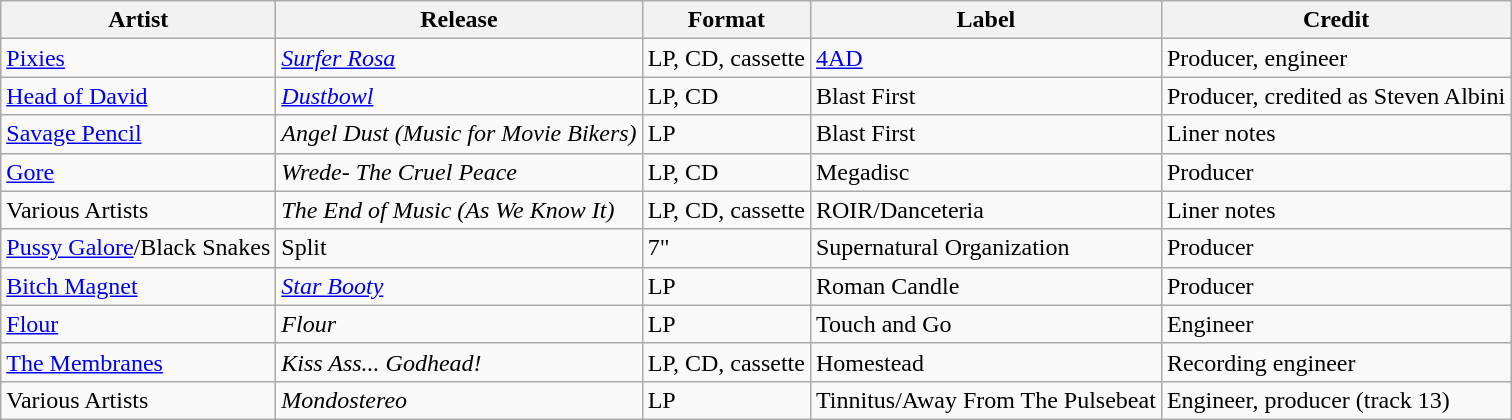<table class="wikitable sortable">
<tr>
<th>Artist</th>
<th>Release</th>
<th>Format</th>
<th>Label</th>
<th>Credit</th>
</tr>
<tr>
<td><a href='#'>Pixies</a></td>
<td><em><a href='#'>Surfer Rosa</a></em></td>
<td>LP, CD, cassette</td>
<td><a href='#'>4AD</a></td>
<td>Producer, engineer</td>
</tr>
<tr>
<td><a href='#'>Head of David</a></td>
<td><a href='#'><em>Dustbowl</em></a></td>
<td>LP, CD</td>
<td>Blast First</td>
<td>Producer, credited as Steven Albini</td>
</tr>
<tr>
<td><a href='#'>Savage Pencil</a></td>
<td><em>Angel Dust (Music for Movie Bikers)</em></td>
<td>LP</td>
<td>Blast First</td>
<td>Liner notes</td>
</tr>
<tr>
<td><a href='#'>Gore</a></td>
<td><em>Wrede- The Cruel Peace</em></td>
<td>LP, CD</td>
<td>Megadisc</td>
<td>Producer</td>
</tr>
<tr>
<td>Various Artists</td>
<td><em>The End of Music (As We Know It)</em></td>
<td>LP, CD, cassette</td>
<td>ROIR/Danceteria</td>
<td>Liner notes</td>
</tr>
<tr>
<td><a href='#'>Pussy Galore</a>/Black Snakes</td>
<td>Split</td>
<td>7"</td>
<td>Supernatural Organization</td>
<td>Producer</td>
</tr>
<tr>
<td><a href='#'>Bitch Magnet</a></td>
<td><em><a href='#'>Star Booty</a></em></td>
<td>LP</td>
<td>Roman Candle</td>
<td>Producer</td>
</tr>
<tr>
<td><a href='#'>Flour</a></td>
<td><em>Flour</em></td>
<td>LP</td>
<td>Touch and Go</td>
<td>Engineer</td>
</tr>
<tr>
<td><a href='#'>The Membranes</a></td>
<td><em>Kiss Ass... Godhead!</em></td>
<td>LP, CD, cassette</td>
<td>Homestead</td>
<td>Recording engineer</td>
</tr>
<tr>
<td>Various Artists</td>
<td><em>Mondostereo</em></td>
<td>LP</td>
<td>Tinnitus/Away From The Pulsebeat</td>
<td>Engineer, producer (track 13)</td>
</tr>
</table>
